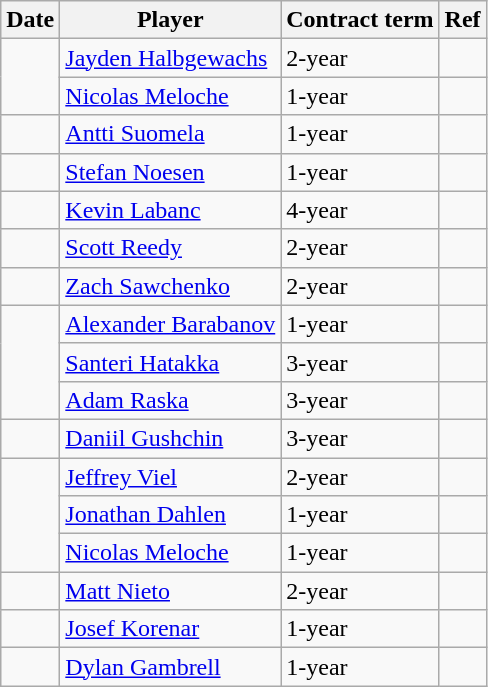<table class="wikitable">
<tr>
<th>Date</th>
<th>Player</th>
<th>Contract term</th>
<th>Ref</th>
</tr>
<tr>
<td rowspan=2></td>
<td><a href='#'>Jayden Halbgewachs</a></td>
<td>2-year</td>
<td></td>
</tr>
<tr>
<td><a href='#'>Nicolas Meloche</a></td>
<td>1-year</td>
<td></td>
</tr>
<tr>
<td></td>
<td><a href='#'>Antti Suomela</a></td>
<td>1-year</td>
<td></td>
</tr>
<tr>
<td></td>
<td><a href='#'>Stefan Noesen</a></td>
<td>1-year</td>
<td></td>
</tr>
<tr>
<td></td>
<td><a href='#'>Kevin Labanc</a></td>
<td>4-year</td>
<td></td>
</tr>
<tr>
<td></td>
<td><a href='#'>Scott Reedy</a></td>
<td>2-year</td>
<td></td>
</tr>
<tr>
<td></td>
<td><a href='#'>Zach Sawchenko</a></td>
<td>2-year</td>
<td></td>
</tr>
<tr>
<td rowspan=3></td>
<td><a href='#'>Alexander Barabanov</a></td>
<td>1-year</td>
<td></td>
</tr>
<tr>
<td><a href='#'>Santeri Hatakka</a></td>
<td>3-year</td>
<td></td>
</tr>
<tr>
<td><a href='#'>Adam Raska</a></td>
<td>3-year</td>
<td></td>
</tr>
<tr>
<td></td>
<td><a href='#'>Daniil Gushchin</a></td>
<td>3-year</td>
<td></td>
</tr>
<tr>
<td rowspan=3></td>
<td><a href='#'>Jeffrey Viel</a></td>
<td>2-year</td>
<td></td>
</tr>
<tr>
<td><a href='#'>Jonathan Dahlen</a></td>
<td>1-year</td>
<td></td>
</tr>
<tr>
<td><a href='#'>Nicolas Meloche</a></td>
<td>1-year</td>
<td></td>
</tr>
<tr>
<td></td>
<td><a href='#'>Matt Nieto</a></td>
<td>2-year</td>
<td></td>
</tr>
<tr>
<td></td>
<td><a href='#'>Josef Korenar</a></td>
<td>1-year</td>
<td></td>
</tr>
<tr>
<td></td>
<td><a href='#'>Dylan Gambrell</a></td>
<td>1-year</td>
<td></td>
</tr>
</table>
